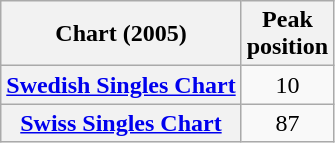<table class="wikitable sortable plainrowheaders">
<tr>
<th scope="col">Chart (2005)</th>
<th scope="col">Peak<br>position</th>
</tr>
<tr>
<th scope="row"><a href='#'>Swedish Singles Chart</a></th>
<td style="text-align:center;">10</td>
</tr>
<tr>
<th scope="row"><a href='#'>Swiss Singles Chart</a></th>
<td style="text-align:center;">87</td>
</tr>
</table>
